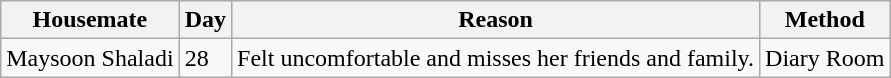<table class="wikitable">
<tr>
<th>Housemate</th>
<th>Day</th>
<th>Reason</th>
<th>Method</th>
</tr>
<tr>
<td>Maysoon Shaladi</td>
<td>28</td>
<td>Felt uncomfortable and misses her friends and family.</td>
<td>Diary Room</td>
</tr>
</table>
